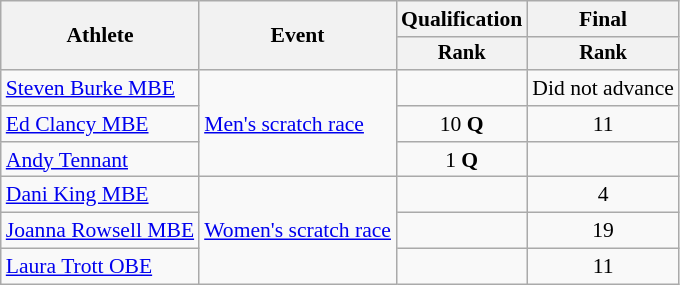<table class="wikitable" style="font-size:90%;">
<tr>
<th rowspan=2>Athlete</th>
<th rowspan=2>Event</th>
<th>Qualification</th>
<th>Final</th>
</tr>
<tr style="font-size:95%">
<th>Rank</th>
<th>Rank</th>
</tr>
<tr align=center>
<td align=left><a href='#'>Steven Burke MBE</a></td>
<td style="text-align:left;" rowspan="3"><a href='#'>Men's scratch race</a></td>
<td></td>
<td>Did not advance</td>
</tr>
<tr align=center>
<td align=left><a href='#'>Ed Clancy MBE</a></td>
<td>10 <strong>Q</strong></td>
<td>11</td>
</tr>
<tr align=center>
<td align=left><a href='#'>Andy Tennant</a></td>
<td>1 <strong>Q</strong></td>
<td></td>
</tr>
<tr align=center>
<td align=left><a href='#'>Dani King MBE</a></td>
<td style="text-align:left;" rowspan="3"><a href='#'>Women's scratch race</a></td>
<td></td>
<td>4</td>
</tr>
<tr align=center>
<td align=left><a href='#'>Joanna Rowsell MBE</a></td>
<td></td>
<td>19</td>
</tr>
<tr align=center>
<td align=left><a href='#'>Laura Trott OBE</a></td>
<td></td>
<td>11</td>
</tr>
</table>
